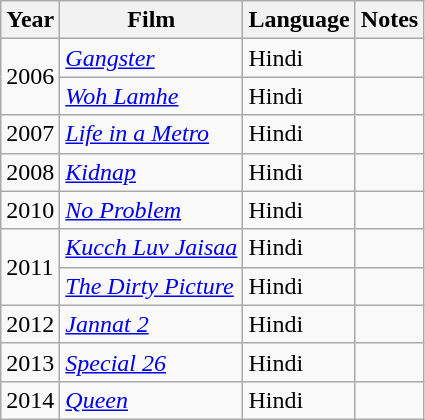<table class="wikitable">
<tr>
<th>Year</th>
<th>Film</th>
<th>Language</th>
<th>Notes</th>
</tr>
<tr>
<td rowspan="2">2006</td>
<td><em><a href='#'>Gangster</a></em></td>
<td>Hindi</td>
<td></td>
</tr>
<tr>
<td><em><a href='#'>Woh Lamhe</a></em></td>
<td>Hindi</td>
<td></td>
</tr>
<tr>
<td>2007</td>
<td><em><a href='#'>Life in a Metro</a></em></td>
<td>Hindi</td>
<td></td>
</tr>
<tr>
<td>2008</td>
<td><em><a href='#'>Kidnap</a></em></td>
<td>Hindi</td>
<td></td>
</tr>
<tr>
<td>2010</td>
<td><em><a href='#'>No Problem</a></em></td>
<td>Hindi</td>
<td></td>
</tr>
<tr>
<td rowspan="2">2011</td>
<td><em><a href='#'>Kucch Luv Jaisaa</a></em></td>
<td>Hindi</td>
<td></td>
</tr>
<tr>
<td><em><a href='#'>The Dirty Picture</a></em></td>
<td>Hindi</td>
<td></td>
</tr>
<tr>
<td>2012</td>
<td><em><a href='#'>Jannat 2</a></em></td>
<td>Hindi</td>
<td></td>
</tr>
<tr>
<td>2013</td>
<td><em><a href='#'>Special 26</a></em></td>
<td>Hindi</td>
<td></td>
</tr>
<tr>
<td>2014</td>
<td><em><a href='#'>Queen</a></em></td>
<td>Hindi</td>
<td></td>
</tr>
</table>
